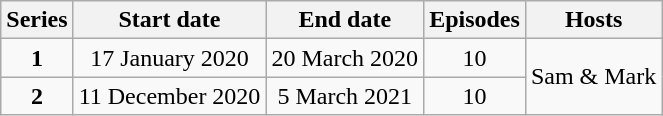<table class="wikitable" style="text-align:center;">
<tr>
<th>Series</th>
<th>Start date</th>
<th>End date</th>
<th>Episodes</th>
<th>Hosts</th>
</tr>
<tr>
<td><strong>1</strong></td>
<td>17 January 2020</td>
<td>20 March 2020</td>
<td>10</td>
<td rowspan="2">Sam & Mark</td>
</tr>
<tr>
<td><strong>2</strong></td>
<td>11 December 2020</td>
<td>5 March 2021</td>
<td>10</td>
</tr>
</table>
